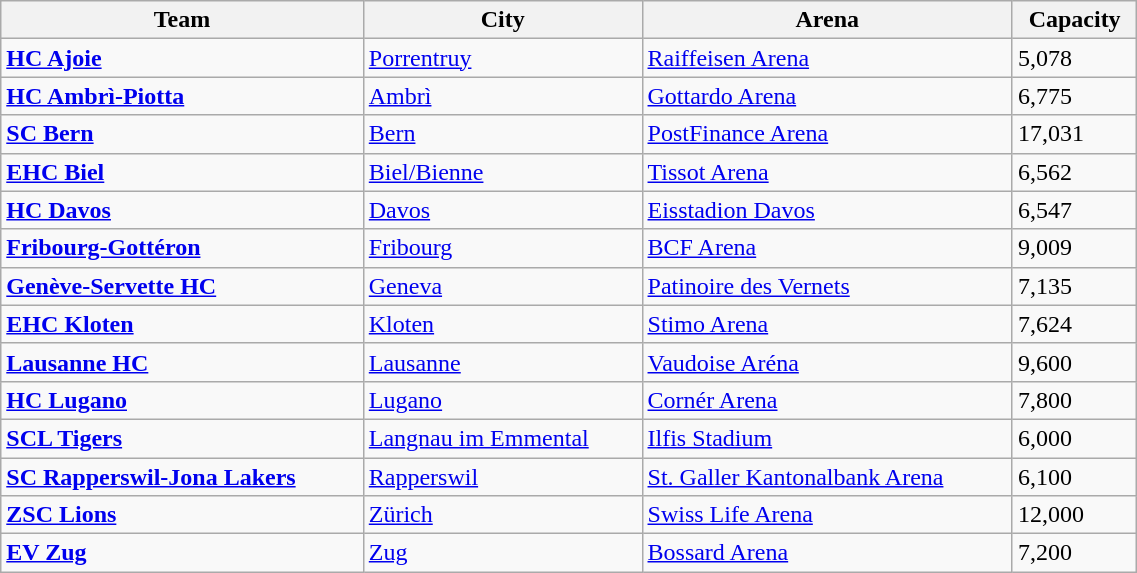<table class="wikitable" style="text-align:left" width=60%>
<tr>
<th>Team</th>
<th>City</th>
<th>Arena</th>
<th>Capacity</th>
</tr>
<tr>
<td><strong><a href='#'>HC Ajoie</a></strong></td>
<td><a href='#'>Porrentruy</a></td>
<td><a href='#'>Raiffeisen Arena</a></td>
<td>5,078</td>
</tr>
<tr>
<td><strong><a href='#'>HC Ambrì-Piotta</a></strong></td>
<td><a href='#'>Ambrì</a></td>
<td><a href='#'>Gottardo Arena</a></td>
<td>6,775</td>
</tr>
<tr>
<td><strong><a href='#'>SC Bern</a></strong></td>
<td><a href='#'>Bern</a></td>
<td><a href='#'>PostFinance Arena</a></td>
<td>17,031</td>
</tr>
<tr>
<td><strong><a href='#'>EHC Biel</a></strong></td>
<td><a href='#'>Biel/Bienne</a></td>
<td><a href='#'>Tissot Arena</a></td>
<td>6,562</td>
</tr>
<tr>
<td><strong><a href='#'>HC Davos</a></strong></td>
<td><a href='#'>Davos</a></td>
<td><a href='#'>Eisstadion Davos</a></td>
<td>6,547</td>
</tr>
<tr>
<td><strong><a href='#'>Fribourg-Gottéron</a></strong></td>
<td><a href='#'>Fribourg</a></td>
<td><a href='#'>BCF Arena</a></td>
<td>9,009</td>
</tr>
<tr>
<td><strong><a href='#'>Genève-Servette HC</a></strong></td>
<td><a href='#'>Geneva</a></td>
<td><a href='#'>Patinoire des Vernets</a></td>
<td>7,135</td>
</tr>
<tr>
<td><strong><a href='#'>EHC Kloten</a></strong></td>
<td><a href='#'>Kloten</a></td>
<td><a href='#'>Stimo Arena</a></td>
<td>7,624</td>
</tr>
<tr>
<td><strong><a href='#'>Lausanne HC</a></strong></td>
<td><a href='#'>Lausanne</a></td>
<td><a href='#'>Vaudoise Aréna</a></td>
<td>9,600</td>
</tr>
<tr>
<td><strong><a href='#'>HC Lugano</a></strong></td>
<td><a href='#'>Lugano</a></td>
<td><a href='#'>Cornér Arena</a></td>
<td>7,800</td>
</tr>
<tr>
<td><strong><a href='#'>SCL Tigers</a></strong></td>
<td><a href='#'>Langnau im Emmental</a></td>
<td><a href='#'>Ilfis Stadium</a></td>
<td>6,000</td>
</tr>
<tr>
<td><strong><a href='#'>SC Rapperswil-Jona Lakers</a></strong></td>
<td><a href='#'>Rapperswil</a></td>
<td><a href='#'>St. Galler Kantonalbank Arena</a></td>
<td>6,100</td>
</tr>
<tr>
<td><strong><a href='#'>ZSC Lions</a></strong></td>
<td><a href='#'>Zürich</a></td>
<td><a href='#'>Swiss Life Arena</a></td>
<td>12,000</td>
</tr>
<tr>
<td><strong><a href='#'>EV Zug</a></strong></td>
<td><a href='#'>Zug</a></td>
<td><a href='#'>Bossard Arena</a></td>
<td>7,200</td>
</tr>
</table>
